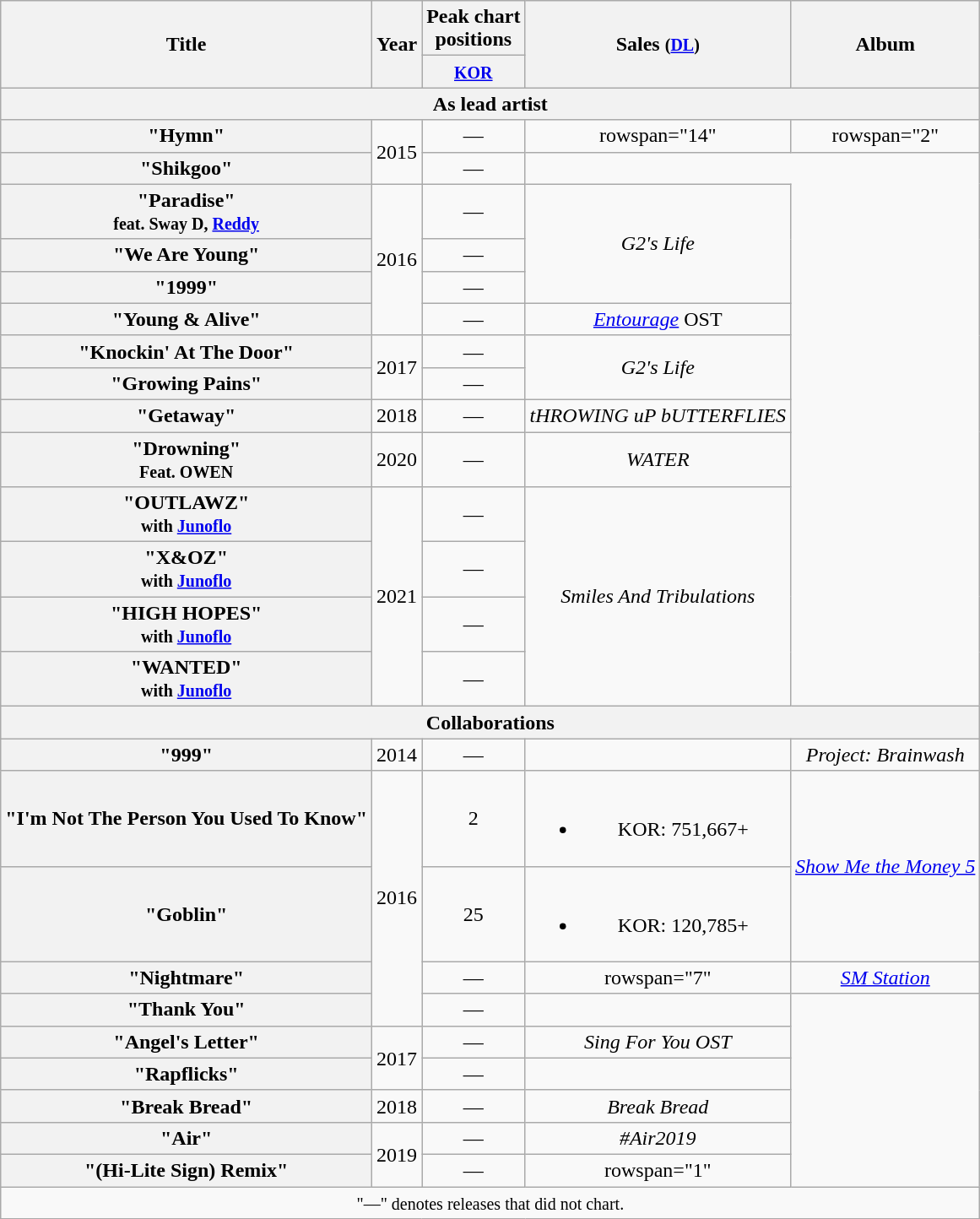<table class="wikitable plainrowheaders" style="text-align:center;">
<tr>
<th scope="col" rowspan="2">Title</th>
<th scope="col" rowspan="2">Year</th>
<th scope="col" colspan="1">Peak chart <br> positions</th>
<th scope="col" rowspan="2">Sales <small>(<a href='#'>DL</a>)</small></th>
<th scope="col" rowspan="2">Album</th>
</tr>
<tr>
<th><small><a href='#'>KOR</a></small><br></th>
</tr>
<tr>
<th scope="col" colspan="5">As lead artist</th>
</tr>
<tr>
<th scope="row">"Hymn" <br></th>
<td rowspan="2">2015</td>
<td>—</td>
<td>rowspan="14" </td>
<td>rowspan="2" </td>
</tr>
<tr>
<th scope="row">"Shikgoo" <br></th>
<td>—</td>
</tr>
<tr>
<th scope="row">"Paradise" <br><small>feat. Sway D, <a href='#'>Reddy</a></small></th>
<td rowspan="4">2016</td>
<td>—</td>
<td rowspan="3"><em>G2's Life</em></td>
</tr>
<tr>
<th scope="row">"We Are Young" <br></th>
<td>—</td>
</tr>
<tr>
<th scope="row">"1999"<br></th>
<td>—</td>
</tr>
<tr>
<th scope="row">"Young & Alive"</th>
<td>—</td>
<td><em><a href='#'>Entourage</a></em> OST</td>
</tr>
<tr>
<th scope="row">"Knockin' At The Door"</th>
<td rowspan="2">2017</td>
<td>—</td>
<td rowspan="2"><em>G2's Life</em></td>
</tr>
<tr>
<th scope="row">"Growing Pains"</th>
<td>—</td>
</tr>
<tr>
<th scope="row">"Getaway"</th>
<td>2018</td>
<td>—</td>
<td><em>tHROWING uP bUTTERFLIES</em></td>
</tr>
<tr>
<th scope="row">"Drowning" <br><small>Feat. OWEN</small></th>
<td>2020</td>
<td>—</td>
<td><em>WATER</em></td>
</tr>
<tr>
<th scope="row">"OUTLAWZ"<br><small>with <a href='#'>Junoflo</a></small></th>
<td rowspan="4">2021</td>
<td>—</td>
<td rowspan="4"><em>Smiles And Tribulations</em></td>
</tr>
<tr>
<th scope="row">"X&OZ"<br><small>with <a href='#'>Junoflo</a></small></th>
<td>—</td>
</tr>
<tr>
<th scope="row">"HIGH HOPES"<br><small>with <a href='#'>Junoflo</a></small></th>
<td>—</td>
</tr>
<tr>
<th scope="row">"WANTED"<br><small>with <a href='#'>Junoflo</a></small></th>
<td>—</td>
</tr>
<tr>
<th scope="col" colspan="5">Collaborations</th>
</tr>
<tr>
<th scope="row">"999"<br></th>
<td>2014</td>
<td>—</td>
<td></td>
<td><em>Project: Brainwash</em></td>
</tr>
<tr>
<th scope="row">"I'm Not The Person You Used To Know" <br></th>
<td rowspan="4">2016</td>
<td>2</td>
<td><br><ul><li>KOR: 751,667+</li></ul></td>
<td rowspan="2"><em><a href='#'>Show Me the Money 5</a></em></td>
</tr>
<tr>
<th scope="row">"Goblin" <br></th>
<td>25</td>
<td><br><ul><li>KOR: 120,785+</li></ul></td>
</tr>
<tr>
<th scope="row">"Nightmare"<br></th>
<td>—</td>
<td>rowspan="7" </td>
<td><em><a href='#'>SM Station</a></em></td>
</tr>
<tr>
<th scope="row">"Thank You"<br></th>
<td>—</td>
<td></td>
</tr>
<tr>
<th scope="row">"Angel's Letter"<br></th>
<td rowspan="2">2017</td>
<td>—</td>
<td><em>Sing For You OST</em></td>
</tr>
<tr>
<th scope="row">"Rapflicks"<br></th>
<td>—</td>
<td></td>
</tr>
<tr>
<th scope="row">"Break Bread"<br></th>
<td>2018</td>
<td>—</td>
<td><em>Break Bread</em></td>
</tr>
<tr>
<th scope="row">"Air"<br></th>
<td rowspan="2">2019</td>
<td>—</td>
<td><em>#Air2019</em></td>
</tr>
<tr>
<th scope="row">"(Hi-Lite Sign) Remix"  <br></th>
<td>—</td>
<td>rowspan="1" </td>
</tr>
<tr>
<td colspan="5" align="center"><small>"—" denotes releases that did not chart.</small></td>
</tr>
</table>
